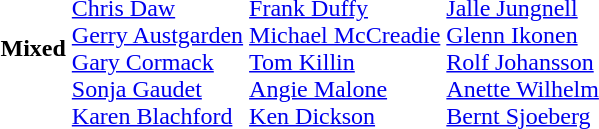<table>
<tr>
<th scope="row">Mixed</th>
<td><br><a href='#'>Chris Daw</a><br><a href='#'>Gerry Austgarden</a><br><a href='#'>Gary Cormack</a><br><a href='#'>Sonja Gaudet</a><br><a href='#'>Karen Blachford</a></td>
<td><br><a href='#'>Frank Duffy</a><br><a href='#'>Michael McCreadie</a><br><a href='#'>Tom Killin</a><br><a href='#'>Angie Malone</a><br><a href='#'>Ken Dickson</a></td>
<td><br><a href='#'>Jalle Jungnell</a><br><a href='#'>Glenn Ikonen</a><br><a href='#'>Rolf Johansson</a><br><a href='#'>Anette Wilhelm</a><br><a href='#'>Bernt Sjoeberg</a></td>
</tr>
</table>
